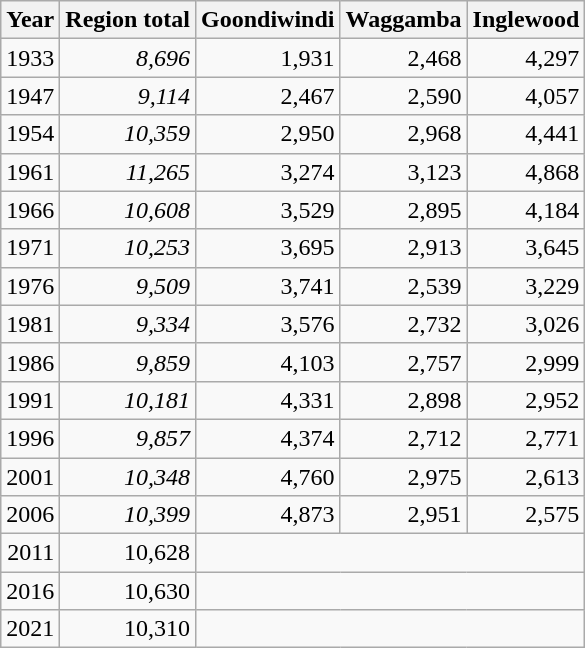<table class="wikitable" style="text-align:right;">
<tr>
<th>Year</th>
<th>Region total</th>
<th>Goondiwindi</th>
<th>Waggamba</th>
<th>Inglewood</th>
</tr>
<tr>
<td>1933</td>
<td><em>8,696</em></td>
<td>1,931</td>
<td>2,468</td>
<td>4,297</td>
</tr>
<tr>
<td>1947</td>
<td><em>9,114</em></td>
<td>2,467</td>
<td>2,590</td>
<td>4,057</td>
</tr>
<tr>
<td>1954</td>
<td><em>10,359</em></td>
<td>2,950</td>
<td>2,968</td>
<td>4,441</td>
</tr>
<tr>
<td>1961</td>
<td><em>11,265</em></td>
<td>3,274</td>
<td>3,123</td>
<td>4,868</td>
</tr>
<tr>
<td>1966</td>
<td><em>10,608</em></td>
<td>3,529</td>
<td>2,895</td>
<td>4,184</td>
</tr>
<tr>
<td>1971</td>
<td><em>10,253</em></td>
<td>3,695</td>
<td>2,913</td>
<td>3,645</td>
</tr>
<tr>
<td>1976</td>
<td><em>9,509</em></td>
<td>3,741</td>
<td>2,539</td>
<td>3,229</td>
</tr>
<tr>
<td>1981</td>
<td><em>9,334</em></td>
<td>3,576</td>
<td>2,732</td>
<td>3,026</td>
</tr>
<tr>
<td>1986</td>
<td><em>9,859</em></td>
<td>4,103</td>
<td>2,757</td>
<td>2,999</td>
</tr>
<tr>
<td>1991</td>
<td><em>10,181</em></td>
<td>4,331</td>
<td>2,898</td>
<td>2,952</td>
</tr>
<tr>
<td>1996</td>
<td><em>9,857</em></td>
<td>4,374</td>
<td>2,712</td>
<td>2,771</td>
</tr>
<tr>
<td>2001</td>
<td><em>10,348</em></td>
<td>4,760</td>
<td>2,975</td>
<td>2,613</td>
</tr>
<tr>
<td>2006</td>
<td><em>10,399</em></td>
<td>4,873</td>
<td>2,951</td>
<td>2,575</td>
</tr>
<tr>
<td>2011</td>
<td>10,628</td>
<td colspan=3 style="text-align: left;"></td>
</tr>
<tr>
<td>2016</td>
<td>10,630</td>
<td colspan=3 style="text-align: left;"></td>
</tr>
<tr>
<td>2021</td>
<td>10,310</td>
<td colspan=3 style="text-align: left;"></td>
</tr>
</table>
